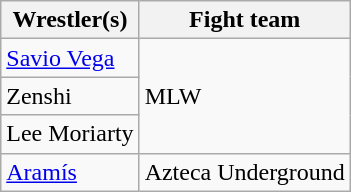<table class="wikitable">
<tr>
<th>Wrestler(s)</th>
<th>Fight team</th>
</tr>
<tr>
<td><a href='#'>Savio Vega</a></td>
<td rowspan="3">MLW</td>
</tr>
<tr>
<td>Zenshi</td>
</tr>
<tr>
<td>Lee Moriarty</td>
</tr>
<tr>
<td><a href='#'>Aramís</a></td>
<td>Azteca Underground</td>
</tr>
</table>
